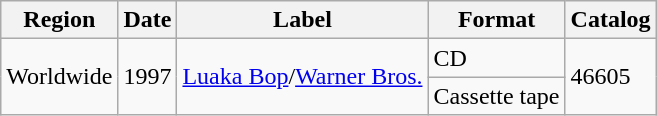<table class="wikitable">
<tr>
<th>Region</th>
<th>Date</th>
<th>Label</th>
<th>Format</th>
<th>Catalog</th>
</tr>
<tr>
<td rowspan="2">Worldwide</td>
<td rowspan="2">1997</td>
<td rowspan="2"><a href='#'>Luaka Bop</a>/<a href='#'>Warner Bros.</a></td>
<td>CD</td>
<td rowspan="2">46605</td>
</tr>
<tr>
<td>Cassette tape</td>
</tr>
</table>
